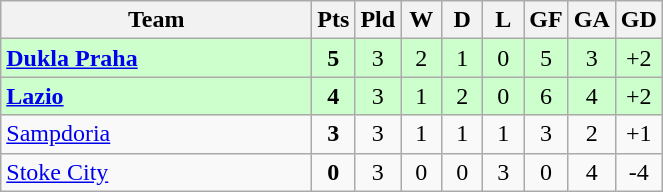<table class="wikitable" style="text-align:center;">
<tr>
<th width=200>Team</th>
<th width=20>Pts</th>
<th width=20>Pld</th>
<th width=20>W</th>
<th width=20>D</th>
<th width=20>L</th>
<th width=20>GF</th>
<th width=20>GA</th>
<th width=20>GD</th>
</tr>
<tr style="background:#ccffcc">
<td style="text-align:left"><strong> <a href='#'>Dukla Praha</a></strong></td>
<td><strong>5</strong></td>
<td>3</td>
<td>2</td>
<td>1</td>
<td>0</td>
<td>5</td>
<td>3</td>
<td>+2</td>
</tr>
<tr style="background:#ccffcc">
<td style="text-align:left"><strong> <a href='#'>Lazio</a></strong></td>
<td><strong>4</strong></td>
<td>3</td>
<td>1</td>
<td>2</td>
<td>0</td>
<td>6</td>
<td>4</td>
<td>+2</td>
</tr>
<tr>
<td style="text-align:left"> <a href='#'>Sampdoria</a></td>
<td><strong>3</strong></td>
<td>3</td>
<td>1</td>
<td>1</td>
<td>1</td>
<td>3</td>
<td>2</td>
<td>+1</td>
</tr>
<tr>
<td style="text-align:left"> <a href='#'>Stoke City</a></td>
<td><strong>0</strong></td>
<td>3</td>
<td>0</td>
<td>0</td>
<td>3</td>
<td>0</td>
<td>4</td>
<td>-4</td>
</tr>
</table>
